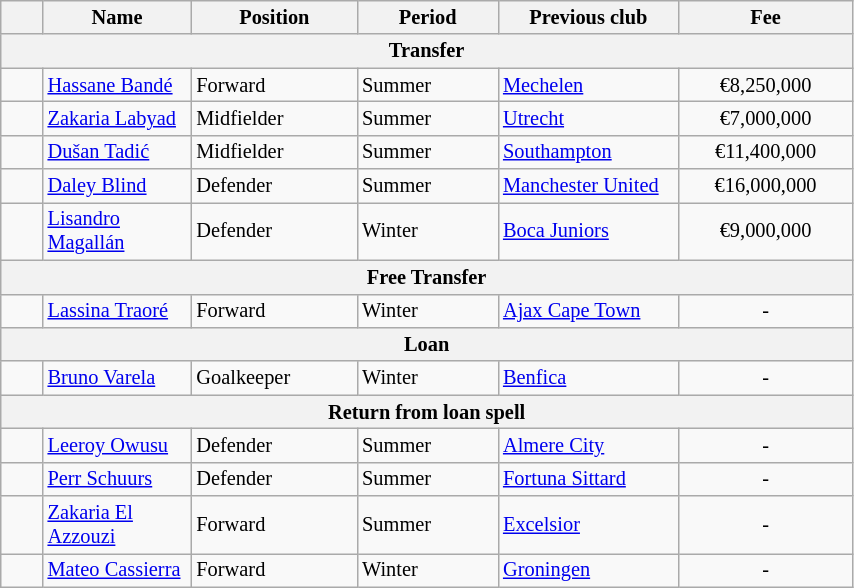<table class="wikitable" style="width:45%; font-size:85%;">
<tr>
<th width="2%"></th>
<th width="5%">Name</th>
<th width="5%">Position</th>
<th width="5%">Period</th>
<th width="5%">Previous club</th>
<th width="5%">Fee</th>
</tr>
<tr>
<th colspan="6" align="center">Transfer</th>
</tr>
<tr>
<td align=center></td>
<td align=left> <a href='#'>Hassane Bandé</a></td>
<td align=left>Forward</td>
<td align=left>Summer</td>
<td align=left> <a href='#'>Mechelen</a></td>
<td align=center>€8,250,000</td>
</tr>
<tr>
<td align=center></td>
<td align=left> <a href='#'>Zakaria Labyad</a></td>
<td align=left>Midfielder</td>
<td align=left>Summer</td>
<td align=left> <a href='#'>Utrecht</a></td>
<td align=center>€7,000,000</td>
</tr>
<tr>
<td align=center></td>
<td align=left> <a href='#'>Dušan Tadić</a></td>
<td align=left>Midfielder</td>
<td align=left>Summer</td>
<td align=left> <a href='#'>Southampton</a></td>
<td align=center>€11,400,000</td>
</tr>
<tr>
<td align=center></td>
<td align=left> <a href='#'>Daley Blind</a></td>
<td align=left>Defender</td>
<td align=left>Summer</td>
<td align=left> <a href='#'>Manchester United</a></td>
<td align=center>€16,000,000</td>
</tr>
<tr>
<td align=center></td>
<td align=left> <a href='#'>Lisandro Magallán</a></td>
<td align=left>Defender</td>
<td align=left>Winter</td>
<td align=left> <a href='#'>Boca Juniors</a></td>
<td align=center>€9,000,000</td>
</tr>
<tr>
<th colspan="6" align="center">Free Transfer</th>
</tr>
<tr>
<td align=center></td>
<td align=left> <a href='#'>Lassina Traoré</a></td>
<td align=left>Forward</td>
<td align=left>Winter</td>
<td align=left> <a href='#'>Ajax Cape Town</a></td>
<td align=center>-</td>
</tr>
<tr>
<th colspan="6" align="center">Loan</th>
</tr>
<tr>
<td align=center></td>
<td align=left> <a href='#'>Bruno Varela</a></td>
<td align=left>Goalkeeper</td>
<td align=left>Winter</td>
<td align=left> <a href='#'>Benfica</a></td>
<td align=center>-</td>
</tr>
<tr>
<th colspan="6" align="center">Return from loan spell</th>
</tr>
<tr>
<td align=center></td>
<td align=left> <a href='#'>Leeroy Owusu</a></td>
<td align=left>Defender</td>
<td align=left>Summer</td>
<td align=left> <a href='#'>Almere City</a></td>
<td align=center>-</td>
</tr>
<tr>
<td align=center></td>
<td align=left> <a href='#'>Perr Schuurs</a></td>
<td align=left>Defender</td>
<td align=left>Summer</td>
<td align=left> <a href='#'>Fortuna Sittard</a></td>
<td align=center>-</td>
</tr>
<tr>
<td align=center></td>
<td align=left> <a href='#'>Zakaria El Azzouzi</a></td>
<td align=left>Forward</td>
<td align=left>Summer</td>
<td align=left> <a href='#'>Excelsior</a></td>
<td align=center>-</td>
</tr>
<tr>
<td align=center></td>
<td align=left> <a href='#'>Mateo Cassierra</a></td>
<td align=left>Forward</td>
<td align=left>Winter</td>
<td align=left> <a href='#'>Groningen</a></td>
<td align=center>-</td>
</tr>
</table>
